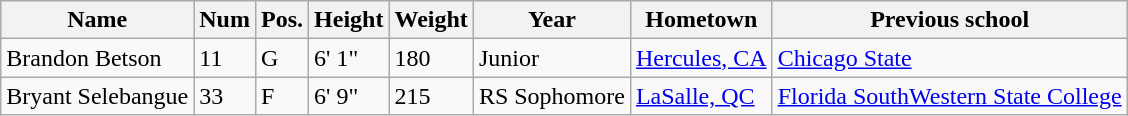<table class="wikitable sortable" border="1">
<tr>
<th>Name</th>
<th>Num</th>
<th>Pos.</th>
<th>Height</th>
<th>Weight</th>
<th>Year</th>
<th>Hometown</th>
<th class="unsortable">Previous school</th>
</tr>
<tr>
<td>Brandon Betson</td>
<td>11</td>
<td>G</td>
<td>6' 1"</td>
<td>180</td>
<td>Junior</td>
<td><a href='#'>Hercules, CA</a></td>
<td><a href='#'>Chicago State</a></td>
</tr>
<tr>
<td>Bryant Selebangue</td>
<td>33</td>
<td>F</td>
<td>6' 9"</td>
<td>215</td>
<td>RS Sophomore</td>
<td><a href='#'>LaSalle, QC</a></td>
<td><a href='#'>Florida SouthWestern State College</a></td>
</tr>
</table>
